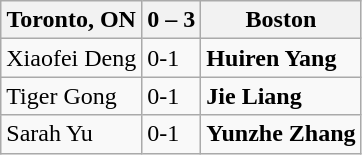<table class="wikitable">
<tr>
<th>Toronto, ON</th>
<th>0 – 3</th>
<th>Boston</th>
</tr>
<tr>
<td>Xiaofei Deng</td>
<td>0-1</td>
<td><strong>Huiren Yang</strong></td>
</tr>
<tr>
<td>Tiger Gong</td>
<td>0-1</td>
<td><strong>Jie Liang</strong></td>
</tr>
<tr>
<td>Sarah Yu</td>
<td>0-1</td>
<td><strong>Yunzhe Zhang</strong></td>
</tr>
</table>
